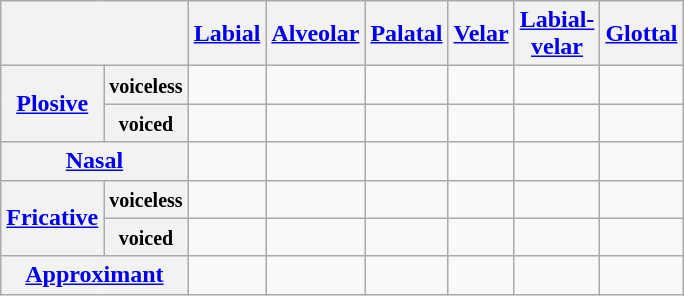<table class=wikitable style=text-align:center>
<tr>
<th colspan=2></th>
<th><a href='#'>Labial</a></th>
<th><a href='#'>Alveolar</a></th>
<th><a href='#'>Palatal</a></th>
<th><a href='#'>Velar</a></th>
<th><a href='#'>Labial-<br>velar</a></th>
<th><a href='#'>Glottal</a></th>
</tr>
<tr>
<th rowspan=2><a href='#'>Plosive</a></th>
<th><small>voiceless</small></th>
<td></td>
<td></td>
<td></td>
<td></td>
<td></td>
<td></td>
</tr>
<tr>
<th><small>voiced</small></th>
<td></td>
<td></td>
<td></td>
<td></td>
<td></td>
<td></td>
</tr>
<tr>
<th colspan=2><a href='#'>Nasal</a></th>
<td></td>
<td></td>
<td></td>
<td></td>
<td></td>
<td></td>
</tr>
<tr>
<th rowspan=2><a href='#'>Fricative</a></th>
<th><small>voiceless</small></th>
<td></td>
<td></td>
<td></td>
<td></td>
<td></td>
<td></td>
</tr>
<tr>
<th><small>voiced</small></th>
<td></td>
<td></td>
<td></td>
<td></td>
<td></td>
<td></td>
</tr>
<tr>
<th colspan=2><a href='#'>Approximant</a></th>
<td></td>
<td></td>
<td></td>
<td></td>
<td></td>
<td></td>
</tr>
</table>
